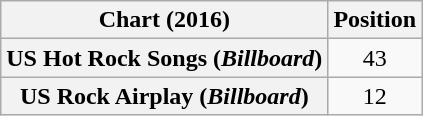<table class="wikitable sortable plainrowheaders" style="text-align:center;">
<tr>
<th>Chart (2016)</th>
<th>Position</th>
</tr>
<tr>
<th scope="row">US Hot Rock Songs (<em>Billboard</em>)</th>
<td>43</td>
</tr>
<tr>
<th scope="row">US Rock Airplay (<em>Billboard</em>)</th>
<td>12</td>
</tr>
</table>
